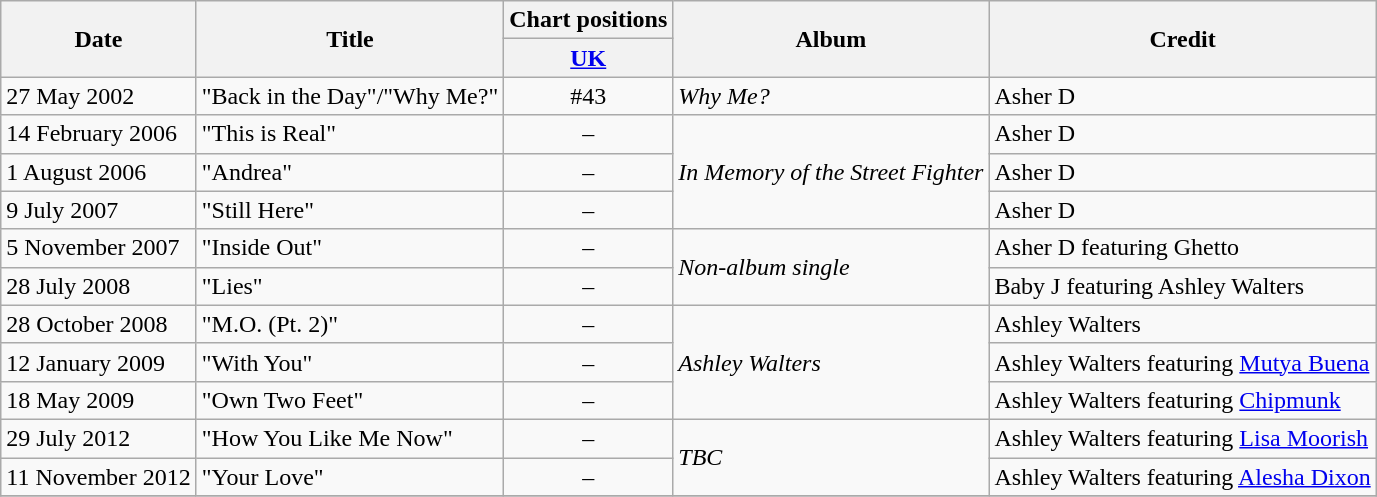<table class="wikitable">
<tr>
<th rowspan="2">Date</th>
<th rowspan="2">Title</th>
<th colspan="1">Chart positions</th>
<th rowspan="2">Album</th>
<th rowspan="2">Credit</th>
</tr>
<tr>
<th align="center"><a href='#'>UK</a></th>
</tr>
<tr>
<td>27 May 2002</td>
<td>"Back in the Day"/"Why Me?"</td>
<td align="center">#43</td>
<td align="left"><em>Why Me?</em></td>
<td>Asher D</td>
</tr>
<tr>
<td>14 February 2006</td>
<td>"This is Real"</td>
<td align="center">–</td>
<td align="left" rowspan="3"><em>In Memory of the Street Fighter</em></td>
<td>Asher D</td>
</tr>
<tr>
<td>1 August 2006</td>
<td>"Andrea"</td>
<td align="center">–</td>
<td>Asher D</td>
</tr>
<tr>
<td>9 July 2007</td>
<td>"Still Here"</td>
<td align="center">–</td>
<td>Asher D</td>
</tr>
<tr>
<td>5 November 2007</td>
<td>"Inside Out"</td>
<td align="center">–</td>
<td align="left" rowspan="2"><em>Non-album single</em></td>
<td>Asher D featuring Ghetto</td>
</tr>
<tr>
<td>28 July 2008</td>
<td>"Lies"</td>
<td align="center">–</td>
<td>Baby J featuring Ashley Walters</td>
</tr>
<tr>
<td>28 October 2008</td>
<td>"M.O. (Pt. 2)"</td>
<td align="center">–</td>
<td align="left" rowspan="3"><em>Ashley Walters</em></td>
<td>Ashley Walters</td>
</tr>
<tr>
<td>12 January 2009</td>
<td>"With You"</td>
<td align="center">–</td>
<td>Ashley Walters featuring <a href='#'>Mutya Buena</a></td>
</tr>
<tr>
<td>18 May 2009</td>
<td>"Own Two Feet"</td>
<td align="center">–</td>
<td>Ashley Walters featuring <a href='#'>Chipmunk</a></td>
</tr>
<tr>
<td>29 July 2012</td>
<td>"How You Like Me Now"</td>
<td align="center">–</td>
<td align="left" rowspan="2"><em>TBC</em></td>
<td>Ashley Walters featuring <a href='#'>Lisa Moorish</a></td>
</tr>
<tr>
<td>11 November 2012</td>
<td>"Your Love"</td>
<td align="center">–</td>
<td>Ashley Walters featuring <a href='#'>Alesha Dixon</a></td>
</tr>
<tr>
</tr>
</table>
